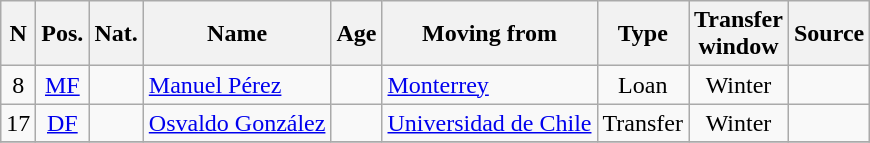<table class="wikitable sortable" style="text-align:center">
<tr>
<th>N</th>
<th>Pos.</th>
<th>Nat.</th>
<th>Name</th>
<th>Age</th>
<th>Moving from</th>
<th>Type</th>
<th>Transfer<br>window</th>
<th>Source</th>
</tr>
<tr>
<td>8</td>
<td><a href='#'>MF</a></td>
<td></td>
<td align=left><a href='#'>Manuel Pérez</a></td>
<td></td>
<td align=left><a href='#'>Monterrey</a></td>
<td>Loan</td>
<td>Winter</td>
<td></td>
</tr>
<tr>
<td>17</td>
<td><a href='#'>DF</a></td>
<td></td>
<td align=left><a href='#'>Osvaldo González</a></td>
<td></td>
<td align=left> <a href='#'>Universidad de Chile</a></td>
<td>Transfer</td>
<td>Winter</td>
<td></td>
</tr>
<tr>
</tr>
</table>
